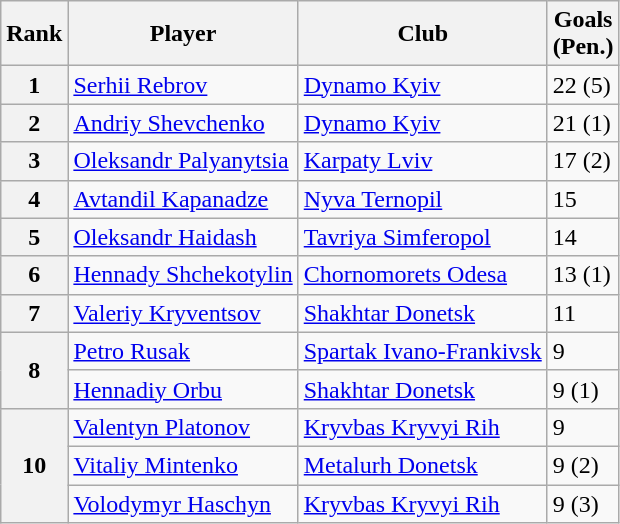<table class="wikitable">
<tr>
<th>Rank</th>
<th>Player</th>
<th>Club</th>
<th>Goals<br>(Pen.)</th>
</tr>
<tr>
<th>1</th>
<td align="left"> <a href='#'>Serhii Rebrov</a></td>
<td align="left"><a href='#'>Dynamo Kyiv</a></td>
<td>22 (5)</td>
</tr>
<tr>
<th>2</th>
<td align="left"> <a href='#'>Andriy Shevchenko</a></td>
<td align="left"><a href='#'>Dynamo Kyiv</a></td>
<td>21 (1)</td>
</tr>
<tr>
<th>3</th>
<td align="left"> <a href='#'>Oleksandr Palyanytsia</a></td>
<td align="left"><a href='#'>Karpaty Lviv</a></td>
<td>17 (2)</td>
</tr>
<tr>
<th>4</th>
<td align="left"> <a href='#'>Avtandil Kapanadze</a></td>
<td align="left"><a href='#'>Nyva Ternopil</a></td>
<td>15</td>
</tr>
<tr>
<th>5</th>
<td align="left"> <a href='#'>Oleksandr Haidash</a></td>
<td align="left"><a href='#'>Tavriya Simferopol</a></td>
<td>14</td>
</tr>
<tr>
<th>6</th>
<td align="left"> <a href='#'>Hennady Shchekotylin</a></td>
<td align="left"><a href='#'>Chornomorets Odesa</a></td>
<td>13 (1)</td>
</tr>
<tr>
<th>7</th>
<td align="left"><a href='#'>Valeriy Kryventsov</a></td>
<td align="left"><a href='#'>Shakhtar Donetsk</a></td>
<td>11</td>
</tr>
<tr>
<th rowspan=2>8</th>
<td align="left"> <a href='#'>Petro Rusak</a></td>
<td align="left"><a href='#'>Spartak Ivano-Frankivsk</a></td>
<td>9</td>
</tr>
<tr>
<td align="left"> <a href='#'>Hennadiy Orbu</a></td>
<td align="left"><a href='#'>Shakhtar Donetsk</a></td>
<td>9 (1)</td>
</tr>
<tr>
<th rowspan=3>10</th>
<td align="left"> <a href='#'>Valentyn Platonov</a></td>
<td align="left"><a href='#'>Kryvbas Kryvyi Rih</a></td>
<td>9</td>
</tr>
<tr>
<td align="left"> <a href='#'>Vitaliy Mintenko</a></td>
<td align="left"><a href='#'>Metalurh Donetsk</a></td>
<td>9 (2)</td>
</tr>
<tr>
<td align="left"> <a href='#'>Volodymyr Haschyn</a></td>
<td align="left"><a href='#'>Kryvbas Kryvyi Rih</a></td>
<td>9 (3)</td>
</tr>
</table>
